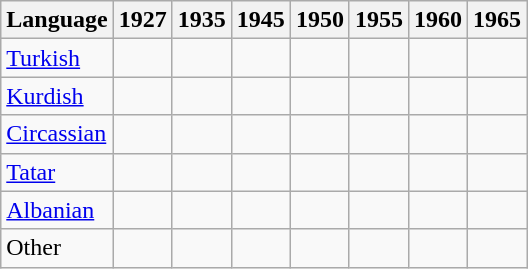<table class="wikitable">
<tr>
<th>Language</th>
<th>1927</th>
<th>1935</th>
<th>1945</th>
<th>1950</th>
<th>1955</th>
<th>1960</th>
<th>1965</th>
</tr>
<tr>
<td><a href='#'>Turkish</a></td>
<td></td>
<td></td>
<td></td>
<td></td>
<td></td>
<td></td>
<td></td>
</tr>
<tr>
<td><a href='#'>Kurdish</a></td>
<td></td>
<td></td>
<td></td>
<td></td>
<td></td>
<td></td>
<td></td>
</tr>
<tr>
<td><a href='#'>Circassian</a></td>
<td></td>
<td></td>
<td></td>
<td></td>
<td></td>
<td></td>
<td></td>
</tr>
<tr>
<td><a href='#'>Tatar</a></td>
<td></td>
<td></td>
<td></td>
<td></td>
<td></td>
<td></td>
<td></td>
</tr>
<tr>
<td><a href='#'>Albanian</a></td>
<td></td>
<td></td>
<td></td>
<td></td>
<td></td>
<td></td>
<td></td>
</tr>
<tr>
<td>Other</td>
<td></td>
<td></td>
<td></td>
<td></td>
<td></td>
<td></td>
<td></td>
</tr>
</table>
